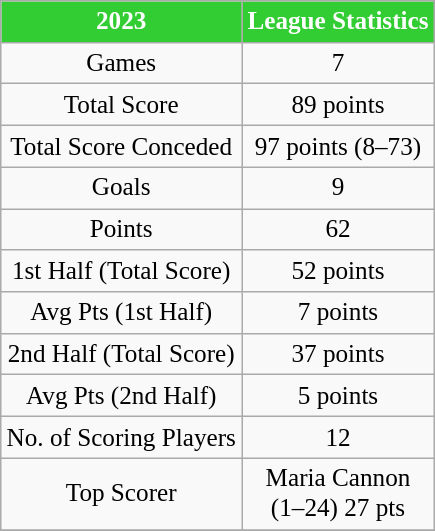<table class="wikitable" border="2" style="text-align:center; float:center; font-size:105%">
<tr>
<th style=background:#32CD32;color:white;>2023</th>
<th style=background:#32CD32;color:white;>League Statistics</th>
</tr>
<tr>
<td>Games</td>
<td>7</td>
</tr>
<tr>
<td>Total Score</td>
<td>89 points</td>
</tr>
<tr>
<td>Total Score Conceded</td>
<td>97 points (8–73)</td>
</tr>
<tr>
<td>Goals</td>
<td>9</td>
</tr>
<tr>
<td>Points</td>
<td>62</td>
</tr>
<tr>
<td>1st Half (Total Score)</td>
<td>52 points</td>
</tr>
<tr>
<td>Avg Pts (1st Half)</td>
<td>7 points</td>
</tr>
<tr>
<td>2nd Half (Total Score)</td>
<td>37 points</td>
</tr>
<tr>
<td>Avg Pts (2nd Half)</td>
<td>5 points</td>
</tr>
<tr>
<td>No. of Scoring Players</td>
<td>12</td>
</tr>
<tr>
<td>Top Scorer</td>
<td>Maria Cannon<br>(1–24) 27 pts</td>
</tr>
<tr>
</tr>
</table>
